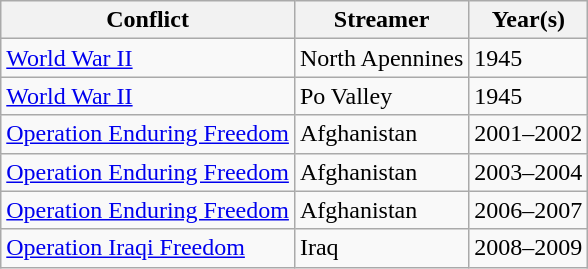<table class=wikitable>
<tr>
<th>Conflict</th>
<th>Streamer</th>
<th>Year(s)</th>
</tr>
<tr>
<td><a href='#'>World War II</a></td>
<td>North Apennines</td>
<td>1945</td>
</tr>
<tr>
<td><a href='#'>World War II</a></td>
<td>Po Valley</td>
<td>1945</td>
</tr>
<tr>
<td><a href='#'>Operation Enduring Freedom</a></td>
<td>Afghanistan</td>
<td>2001–2002</td>
</tr>
<tr>
<td><a href='#'>Operation Enduring Freedom</a></td>
<td>Afghanistan</td>
<td>2003–2004</td>
</tr>
<tr>
<td><a href='#'>Operation Enduring Freedom</a></td>
<td>Afghanistan</td>
<td>2006–2007</td>
</tr>
<tr>
<td><a href='#'>Operation Iraqi Freedom</a></td>
<td>Iraq</td>
<td>2008–2009</td>
</tr>
</table>
